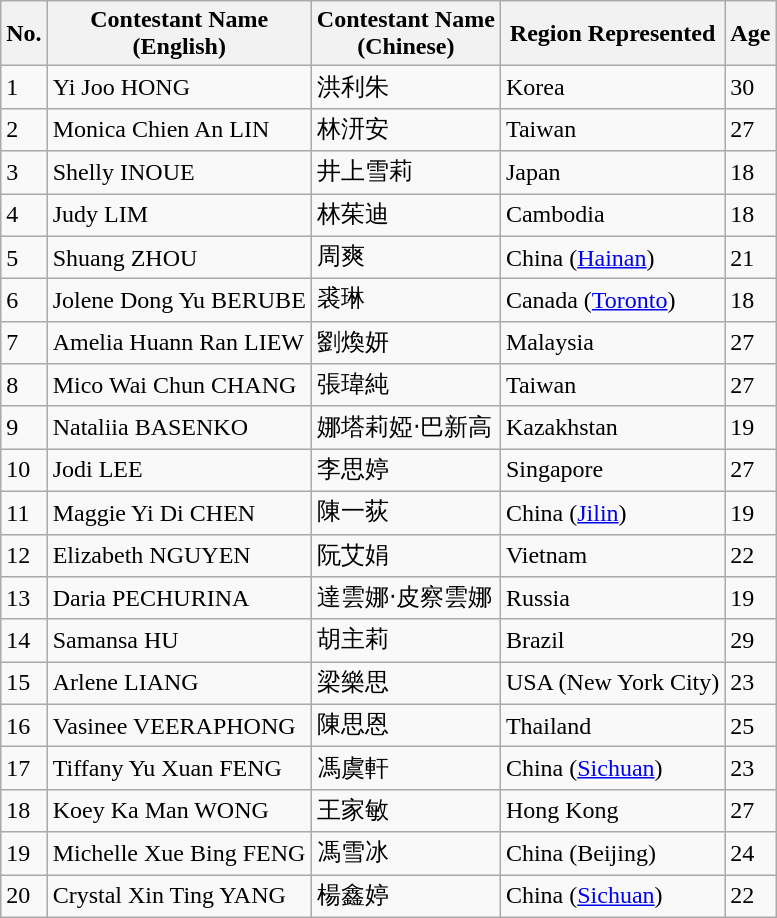<table class="sortable wikitable">
<tr>
<th>No.</th>
<th>Contestant Name<br>(English)</th>
<th>Contestant Name<br>(Chinese)</th>
<th>Region Represented</th>
<th>Age</th>
</tr>
<tr>
<td>1</td>
<td>Yi Joo HONG</td>
<td>洪利朱</td>
<td>Korea</td>
<td>30</td>
</tr>
<tr>
<td>2</td>
<td>Monica Chien An LIN</td>
<td>林汧安</td>
<td>Taiwan</td>
<td>27</td>
</tr>
<tr>
<td>3</td>
<td>Shelly INOUE</td>
<td>井上雪莉</td>
<td>Japan</td>
<td>18</td>
</tr>
<tr>
<td>4</td>
<td>Judy LIM</td>
<td>林茱迪</td>
<td>Cambodia</td>
<td>18</td>
</tr>
<tr>
<td>5</td>
<td>Shuang ZHOU</td>
<td>周爽</td>
<td>China (<a href='#'>Hainan</a>)</td>
<td>21</td>
</tr>
<tr>
<td>6</td>
<td>Jolene Dong Yu BERUBE</td>
<td>裘琳</td>
<td>Canada (<a href='#'>Toronto</a>)</td>
<td>18</td>
</tr>
<tr>
<td>7</td>
<td>Amelia Huann Ran LIEW</td>
<td>劉煥妍</td>
<td>Malaysia</td>
<td>27</td>
</tr>
<tr>
<td>8</td>
<td>Mico Wai Chun CHANG</td>
<td>張瑋純</td>
<td>Taiwan</td>
<td>27</td>
</tr>
<tr>
<td>9</td>
<td>Nataliia BASENKO</td>
<td>娜塔莉婭‧巴新高</td>
<td>Kazakhstan</td>
<td>19</td>
</tr>
<tr>
<td>10</td>
<td>Jodi LEE</td>
<td>李思婷</td>
<td>Singapore</td>
<td>27</td>
</tr>
<tr>
<td>11</td>
<td>Maggie Yi Di CHEN</td>
<td>陳一荻</td>
<td>China (<a href='#'>Jilin</a>)</td>
<td>19</td>
</tr>
<tr>
<td>12</td>
<td>Elizabeth NGUYEN</td>
<td>阮艾娟</td>
<td>Vietnam</td>
<td>22</td>
</tr>
<tr>
<td>13</td>
<td>Daria PECHURINA</td>
<td>達雲娜‧皮察雲娜</td>
<td>Russia</td>
<td>19</td>
</tr>
<tr>
<td>14</td>
<td>Samansa HU</td>
<td>胡主莉</td>
<td>Brazil</td>
<td>29</td>
</tr>
<tr>
<td>15</td>
<td>Arlene LIANG</td>
<td>梁樂思</td>
<td>USA (New York City)</td>
<td>23</td>
</tr>
<tr>
<td>16</td>
<td>Vasinee VEERAPHONG</td>
<td>陳思恩</td>
<td>Thailand</td>
<td>25</td>
</tr>
<tr>
<td>17</td>
<td>Tiffany Yu Xuan FENG</td>
<td>馮虞軒</td>
<td>China (<a href='#'>Sichuan</a>)</td>
<td>23</td>
</tr>
<tr>
<td>18</td>
<td>Koey Ka Man WONG</td>
<td>王家敏</td>
<td>Hong Kong</td>
<td>27</td>
</tr>
<tr>
<td>19</td>
<td>Michelle Xue Bing FENG</td>
<td>馮雪冰</td>
<td>China (Beijing)</td>
<td>24</td>
</tr>
<tr>
<td>20</td>
<td>Crystal Xin Ting YANG</td>
<td>楊鑫婷</td>
<td>China (<a href='#'>Sichuan</a>)</td>
<td>22</td>
</tr>
</table>
